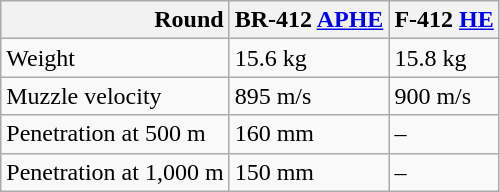<table class="wikitable">
<tr>
<th style="text-align:right;">Round</th>
<th>BR-412 <a href='#'>APHE</a></th>
<th>F-412 <a href='#'>HE</a></th>
</tr>
<tr>
<td style="text-align:left;">Weight</td>
<td>15.6 kg</td>
<td>15.8 kg</td>
</tr>
<tr>
<td style="text-align:left;">Muzzle velocity</td>
<td style="text-align:centre;">895 m/s</td>
<td style="text-align:centre;">900 m/s</td>
</tr>
<tr>
<td style="text-align:left;">Penetration at 500 m</td>
<td>160 mm</td>
<td>–</td>
</tr>
<tr>
<td style="text-align:left;">Penetration at 1,000 m</td>
<td>150 mm</td>
<td>–</td>
</tr>
</table>
